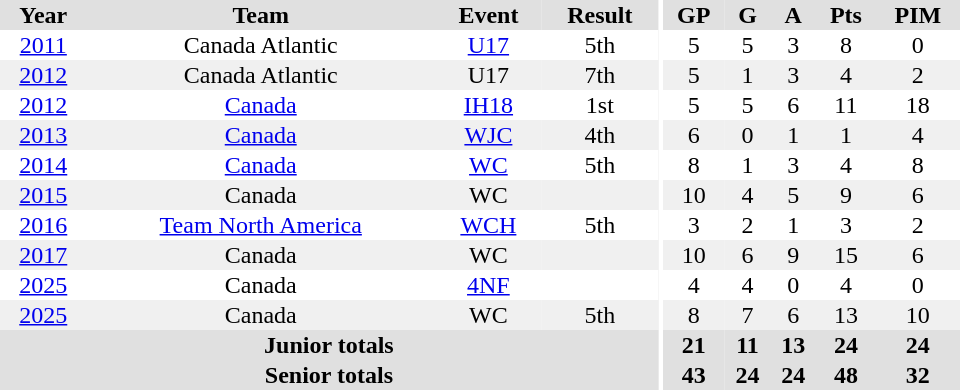<table border="0" cellpadding="1" cellspacing="0" ID="Table3" style="text-align:center; width:40em;">
<tr bgcolor="#e0e0e0">
<th>Year</th>
<th>Team</th>
<th>Event</th>
<th>Result</th>
<th rowspan="99" bgcolor="#ffffff"></th>
<th>GP</th>
<th>G</th>
<th>A</th>
<th>Pts</th>
<th>PIM</th>
</tr>
<tr>
<td><a href='#'>2011</a></td>
<td>Canada Atlantic</td>
<td><a href='#'>U17</a></td>
<td>5th</td>
<td>5</td>
<td>5</td>
<td>3</td>
<td>8</td>
<td>0</td>
</tr>
<tr bgcolor="#f0f0f0">
<td><a href='#'>2012</a></td>
<td>Canada Atlantic</td>
<td>U17</td>
<td>7th</td>
<td>5</td>
<td>1</td>
<td>3</td>
<td>4</td>
<td>2</td>
</tr>
<tr>
<td><a href='#'>2012</a></td>
<td><a href='#'>Canada</a></td>
<td><a href='#'>IH18</a></td>
<td>1st</td>
<td>5</td>
<td>5</td>
<td>6</td>
<td>11</td>
<td>18</td>
</tr>
<tr bgcolor="#f0f0f0">
<td><a href='#'>2013</a></td>
<td><a href='#'>Canada</a></td>
<td><a href='#'>WJC</a></td>
<td>4th</td>
<td>6</td>
<td>0</td>
<td>1</td>
<td>1</td>
<td>4</td>
</tr>
<tr>
<td><a href='#'>2014</a></td>
<td><a href='#'>Canada</a></td>
<td><a href='#'>WC</a></td>
<td>5th</td>
<td>8</td>
<td>1</td>
<td>3</td>
<td>4</td>
<td>8</td>
</tr>
<tr>
</tr>
<tr bgcolor="#f0f0f0">
<td><a href='#'>2015</a></td>
<td>Canada</td>
<td>WC</td>
<td></td>
<td>10</td>
<td>4</td>
<td>5</td>
<td>9</td>
<td>6</td>
</tr>
<tr>
<td><a href='#'>2016</a></td>
<td><a href='#'>Team North America</a></td>
<td><a href='#'>WCH</a></td>
<td>5th</td>
<td>3</td>
<td>2</td>
<td>1</td>
<td>3</td>
<td>2</td>
</tr>
<tr>
</tr>
<tr bgcolor="#f0f0f0">
<td><a href='#'>2017</a></td>
<td>Canada</td>
<td>WC</td>
<td></td>
<td>10</td>
<td>6</td>
<td>9</td>
<td>15</td>
<td>6</td>
</tr>
<tr>
<td><a href='#'>2025</a></td>
<td>Canada</td>
<td><a href='#'>4NF</a></td>
<td></td>
<td>4</td>
<td>4</td>
<td>0</td>
<td>4</td>
<td>0</td>
</tr>
<tr bgcolor="#f0f0f0">
<td><a href='#'>2025</a></td>
<td>Canada</td>
<td>WC</td>
<td>5th</td>
<td>8</td>
<td>7</td>
<td>6</td>
<td>13</td>
<td>10</td>
</tr>
<tr bgcolor="#e0e0e0">
<th colspan="4">Junior totals</th>
<th>21</th>
<th>11</th>
<th>13</th>
<th>24</th>
<th>24</th>
</tr>
<tr bgcolor="#e0e0e0">
<th colspan="4">Senior totals</th>
<th>43</th>
<th>24</th>
<th>24</th>
<th>48</th>
<th>32</th>
</tr>
</table>
